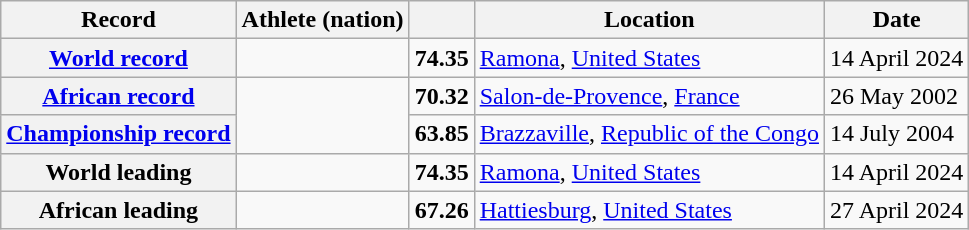<table class="wikitable">
<tr>
<th scope="col">Record</th>
<th scope="col">Athlete (nation)</th>
<th scope="col"></th>
<th scope="col">Location</th>
<th scope="col">Date</th>
</tr>
<tr>
<th scope="row"><a href='#'>World record</a></th>
<td></td>
<td align="center"><strong>74.35</strong></td>
<td><a href='#'>Ramona</a>, <a href='#'>United States</a></td>
<td>14 April 2024</td>
</tr>
<tr>
<th scope="row"><a href='#'>African record</a></th>
<td rowspan="2"></td>
<td align="center"><strong>70.32</strong></td>
<td><a href='#'>Salon-de-Provence</a>, <a href='#'>France</a></td>
<td>26 May 2002</td>
</tr>
<tr>
<th><a href='#'>Championship record</a></th>
<td align="center"><strong>63.85</strong></td>
<td><a href='#'>Brazzaville</a>, <a href='#'>Republic of the Congo</a></td>
<td>14 July 2004</td>
</tr>
<tr>
<th scope="row">World leading</th>
<td></td>
<td align="center"><strong>74.35</strong></td>
<td><a href='#'>Ramona</a>, <a href='#'>United States</a></td>
<td>14 April 2024</td>
</tr>
<tr>
<th scope="row">African leading</th>
<td></td>
<td align="center"><strong>67.26</strong></td>
<td><a href='#'>Hattiesburg</a>, <a href='#'>United States</a></td>
<td>27 April 2024</td>
</tr>
</table>
